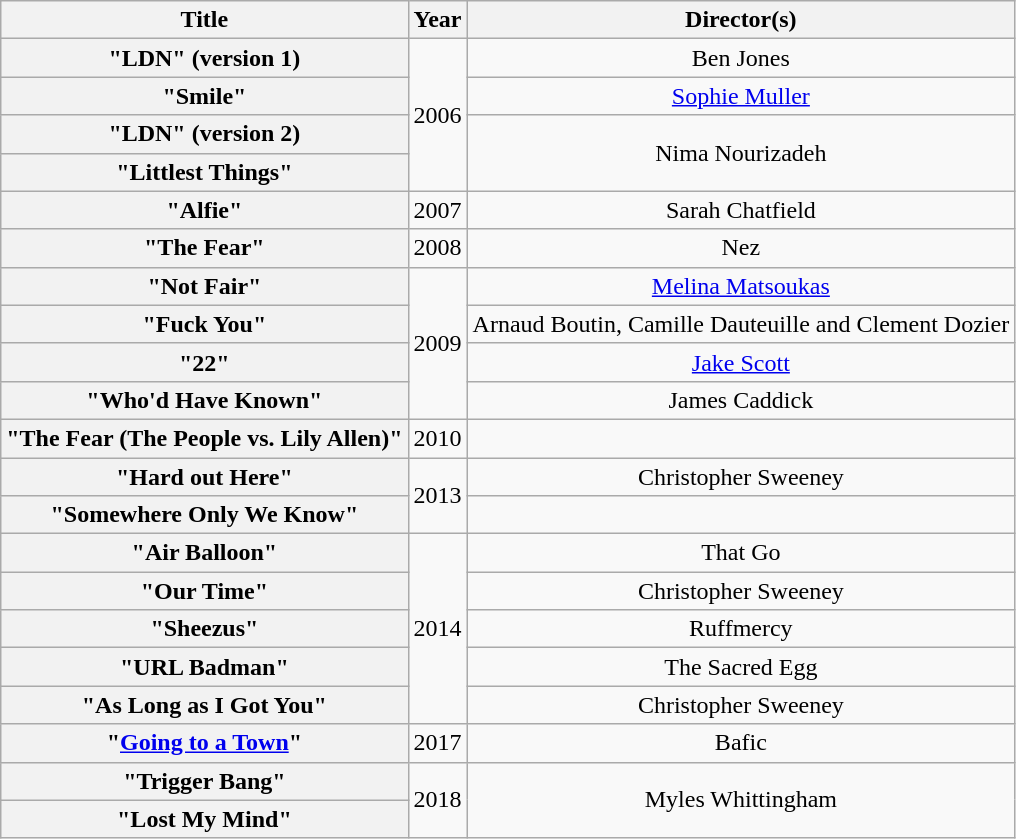<table class="wikitable plainrowheaders" style="text-align:center;">
<tr>
<th scope="col">Title</th>
<th scope="col">Year</th>
<th scope="col">Director(s)</th>
</tr>
<tr>
<th scope="row">"LDN" (version 1)</th>
<td rowspan="4">2006</td>
<td>Ben Jones</td>
</tr>
<tr>
<th scope="row">"Smile"</th>
<td><a href='#'>Sophie Muller</a></td>
</tr>
<tr>
<th scope="row">"LDN" (version 2)</th>
<td rowspan="2">Nima Nourizadeh</td>
</tr>
<tr>
<th scope="row">"Littlest Things"</th>
</tr>
<tr>
<th scope="row">"Alfie"</th>
<td>2007</td>
<td>Sarah Chatfield</td>
</tr>
<tr>
<th scope="row">"The Fear"</th>
<td>2008</td>
<td>Nez</td>
</tr>
<tr>
<th scope="row">"Not Fair"</th>
<td rowspan="4">2009</td>
<td><a href='#'>Melina Matsoukas</a></td>
</tr>
<tr>
<th scope="row">"Fuck You"</th>
<td>Arnaud Boutin, Camille Dauteuille and Clement Dozier</td>
</tr>
<tr>
<th scope="row">"22"</th>
<td><a href='#'>Jake Scott</a></td>
</tr>
<tr>
<th scope="row">"Who'd Have Known"</th>
<td>James Caddick</td>
</tr>
<tr>
<th scope="row">"The Fear (The People vs. Lily Allen)"</th>
<td>2010</td>
<td></td>
</tr>
<tr>
<th scope="row">"Hard out Here"</th>
<td rowspan="2">2013</td>
<td>Christopher Sweeney</td>
</tr>
<tr>
<th scope="row">"Somewhere Only We Know"</th>
<td></td>
</tr>
<tr>
<th scope="row">"Air Balloon"</th>
<td rowspan="5">2014</td>
<td>That Go</td>
</tr>
<tr>
<th scope="row">"Our Time"</th>
<td>Christopher Sweeney</td>
</tr>
<tr>
<th scope="row">"Sheezus"</th>
<td>Ruffmercy</td>
</tr>
<tr>
<th scope="row">"URL Badman"</th>
<td>The Sacred Egg</td>
</tr>
<tr>
<th scope="row">"As Long as I Got You"</th>
<td>Christopher Sweeney</td>
</tr>
<tr>
<th scope="row">"<a href='#'>Going to a Town</a>"</th>
<td>2017</td>
<td>Bafic</td>
</tr>
<tr>
<th scope="row">"Trigger Bang"</th>
<td rowspan="2">2018</td>
<td rowspan="2">Myles Whittingham</td>
</tr>
<tr>
<th scope="row">"Lost My Mind"</th>
</tr>
</table>
